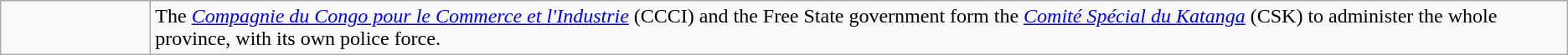<table class=wikitable>
<tr>
<td style="width:7em"></td>
<td>The <em><a href='#'>Compagnie du Congo pour le Commerce et l'Industrie</a></em> (CCCI) and the Free State government form the <em><a href='#'>Comité Spécial du Katanga</a></em> (CSK) to administer the whole province, with its own police force.</td>
</tr>
</table>
